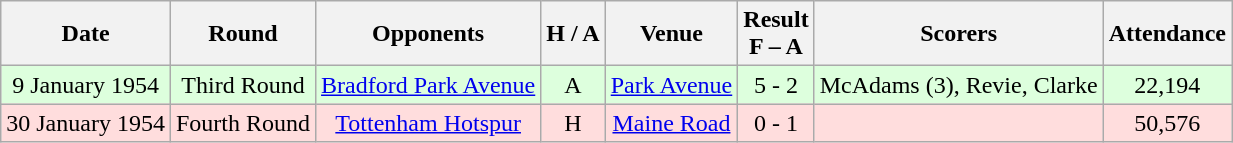<table class="wikitable" style="text-align:center">
<tr>
<th>Date</th>
<th>Round</th>
<th>Opponents</th>
<th>H / A</th>
<th>Venue</th>
<th>Result<br>F – A</th>
<th>Scorers</th>
<th>Attendance</th>
</tr>
<tr bgcolor="#ddffdd">
<td>9 January 1954</td>
<td>Third Round</td>
<td><a href='#'>Bradford Park Avenue</a></td>
<td>A</td>
<td><a href='#'>Park Avenue</a></td>
<td>5 - 2</td>
<td>McAdams (3), Revie, Clarke</td>
<td>22,194</td>
</tr>
<tr bgcolor="#ffdddd">
<td>30 January 1954</td>
<td>Fourth Round</td>
<td><a href='#'>Tottenham Hotspur</a></td>
<td>H</td>
<td><a href='#'>Maine Road</a></td>
<td>0 - 1</td>
<td></td>
<td>50,576</td>
</tr>
</table>
